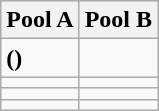<table class="wikitable" style="white-space: nowrap;">
<tr>
<th width=50%>Pool A</th>
<th width=50%>Pool B</th>
</tr>
<tr>
<td><strong></strong> <strong>()</strong></td>
<td><em></em></td>
</tr>
<tr>
<td><strong></strong></td>
<td></td>
</tr>
<tr>
<td><strong></strong></td>
<td></td>
</tr>
<tr>
<td></td>
<td></td>
</tr>
</table>
